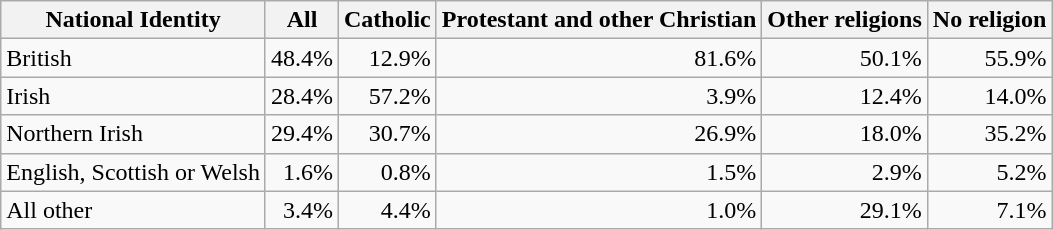<table class="wikitable sortable" style="text-align:right">
<tr>
<th>National Identity</th>
<th>All</th>
<th>Catholic</th>
<th>Protestant and other Christian</th>
<th>Other religions</th>
<th>No religion</th>
</tr>
<tr>
<td style="text-align:left">British</td>
<td>48.4%</td>
<td>12.9%</td>
<td>81.6%</td>
<td>50.1%</td>
<td>55.9%</td>
</tr>
<tr>
<td style="text-align:left">Irish</td>
<td>28.4%</td>
<td>57.2%</td>
<td>3.9%</td>
<td>12.4%</td>
<td>14.0%</td>
</tr>
<tr>
<td style="text-align:left">Northern Irish</td>
<td>29.4%</td>
<td>30.7%</td>
<td>26.9%</td>
<td>18.0%</td>
<td>35.2%</td>
</tr>
<tr>
<td style="text-align:left">English, Scottish or Welsh</td>
<td>1.6%</td>
<td>0.8%</td>
<td>1.5%</td>
<td>2.9%</td>
<td>5.2%</td>
</tr>
<tr>
<td style="text-align:left">All other</td>
<td>3.4%</td>
<td>4.4%</td>
<td>1.0%</td>
<td>29.1%</td>
<td>7.1%</td>
</tr>
</table>
